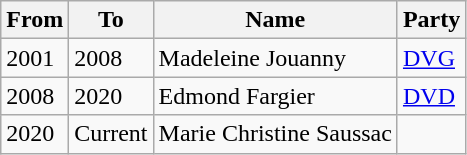<table class="wikitable">
<tr>
<th>From</th>
<th>To</th>
<th>Name</th>
<th>Party</th>
</tr>
<tr>
<td>2001</td>
<td>2008</td>
<td>Madeleine Jouanny</td>
<td><a href='#'>DVG</a></td>
</tr>
<tr>
<td>2008</td>
<td>2020</td>
<td>Edmond Fargier</td>
<td><a href='#'>DVD</a></td>
</tr>
<tr>
<td>2020</td>
<td>Current</td>
<td>Marie Christine Saussac</td>
<td></td>
</tr>
</table>
